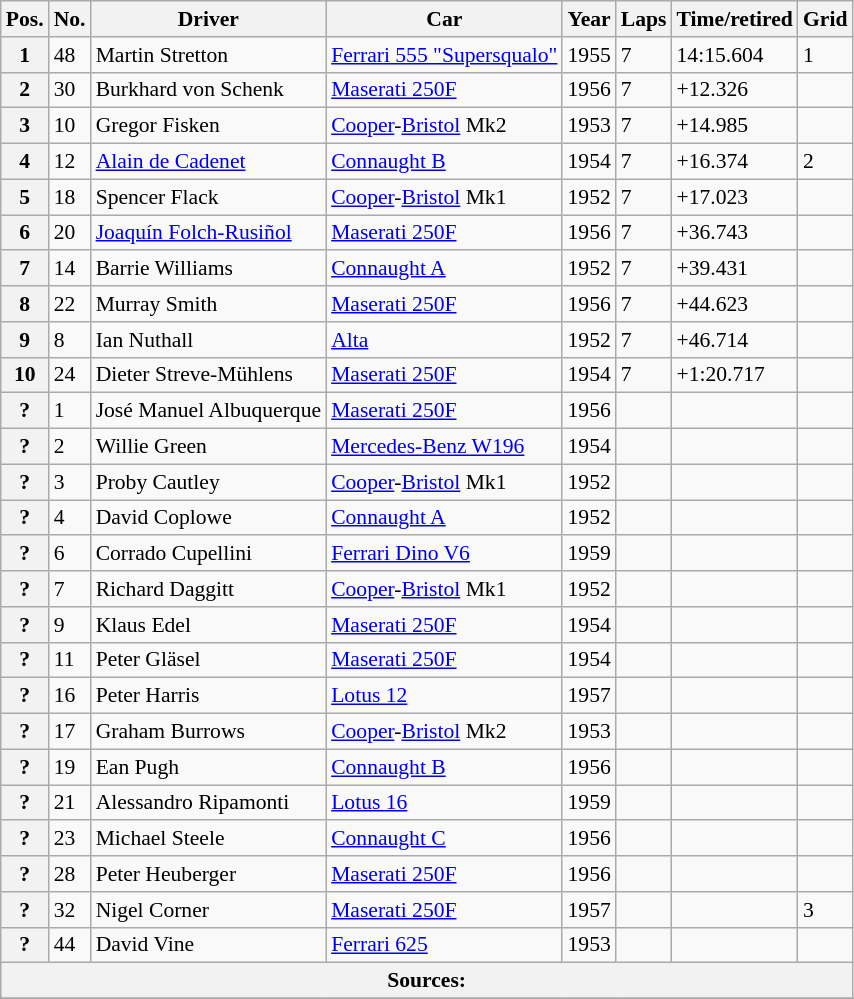<table class="wikitable" style="font-size:90%">
<tr>
<th>Pos.</th>
<th>No.</th>
<th>Driver</th>
<th>Car</th>
<th>Year</th>
<th>Laps</th>
<th>Time/retired</th>
<th>Grid</th>
</tr>
<tr>
<th>1</th>
<td>48</td>
<td> Martin Stretton</td>
<td><a href='#'>Ferrari 555 "Supersqualo"</a></td>
<td>1955</td>
<td>7</td>
<td>14:15.604</td>
<td>1</td>
</tr>
<tr>
<th>2</th>
<td>30</td>
<td> Burkhard von Schenk</td>
<td><a href='#'>Maserati 250F</a></td>
<td>1956</td>
<td>7</td>
<td>+12.326</td>
<td></td>
</tr>
<tr>
<th>3</th>
<td>10</td>
<td> Gregor Fisken</td>
<td><a href='#'>Cooper</a>-<a href='#'>Bristol</a> Mk2</td>
<td>1953</td>
<td>7</td>
<td>+14.985</td>
<td></td>
</tr>
<tr>
<th>4</th>
<td>12</td>
<td> <a href='#'>Alain de Cadenet</a></td>
<td><a href='#'>Connaught B</a></td>
<td>1954</td>
<td>7</td>
<td>+16.374</td>
<td>2</td>
</tr>
<tr>
<th>5</th>
<td>18</td>
<td> Spencer Flack</td>
<td><a href='#'>Cooper</a>-<a href='#'>Bristol</a> Mk1</td>
<td>1952</td>
<td>7</td>
<td>+17.023</td>
<td></td>
</tr>
<tr>
<th>6</th>
<td>20</td>
<td> <a href='#'>Joaquín Folch-Rusiñol</a></td>
<td><a href='#'>Maserati 250F</a></td>
<td>1956</td>
<td>7</td>
<td>+36.743</td>
<td></td>
</tr>
<tr>
<th>7</th>
<td>14</td>
<td> Barrie Williams</td>
<td><a href='#'>Connaught A</a></td>
<td>1952</td>
<td>7</td>
<td>+39.431</td>
<td></td>
</tr>
<tr>
<th>8</th>
<td>22</td>
<td> Murray Smith</td>
<td><a href='#'>Maserati 250F</a></td>
<td>1956</td>
<td>7</td>
<td>+44.623</td>
<td></td>
</tr>
<tr>
<th>9</th>
<td>8</td>
<td> Ian Nuthall</td>
<td><a href='#'>Alta</a></td>
<td>1952</td>
<td>7</td>
<td>+46.714</td>
<td></td>
</tr>
<tr>
<th>10</th>
<td>24</td>
<td> Dieter Streve-Mühlens</td>
<td><a href='#'>Maserati 250F</a></td>
<td>1954</td>
<td>7</td>
<td>+1:20.717</td>
<td></td>
</tr>
<tr>
<th>?</th>
<td>1</td>
<td> José Manuel Albuquerque</td>
<td><a href='#'>Maserati 250F</a></td>
<td>1956</td>
<td></td>
<td></td>
<td></td>
</tr>
<tr>
<th>?</th>
<td>2</td>
<td> Willie Green</td>
<td><a href='#'>Mercedes-Benz W196</a></td>
<td>1954</td>
<td></td>
<td></td>
<td></td>
</tr>
<tr>
<th>?</th>
<td>3</td>
<td> Proby Cautley</td>
<td><a href='#'>Cooper</a>-<a href='#'>Bristol</a> Mk1</td>
<td>1952</td>
<td></td>
<td></td>
<td></td>
</tr>
<tr>
<th>?</th>
<td>4</td>
<td> David Coplowe</td>
<td><a href='#'>Connaught A</a></td>
<td>1952</td>
<td></td>
<td></td>
<td></td>
</tr>
<tr>
<th>?</th>
<td>6</td>
<td> Corrado Cupellini</td>
<td><a href='#'>Ferrari Dino V6</a></td>
<td>1959</td>
<td></td>
<td></td>
<td></td>
</tr>
<tr>
<th>?</th>
<td>7</td>
<td> Richard Daggitt</td>
<td><a href='#'>Cooper</a>-<a href='#'>Bristol</a> Mk1</td>
<td>1952</td>
<td></td>
<td></td>
<td></td>
</tr>
<tr>
<th>?</th>
<td>9</td>
<td> Klaus Edel</td>
<td><a href='#'>Maserati 250F</a></td>
<td>1954</td>
<td></td>
<td></td>
<td></td>
</tr>
<tr>
<th>?</th>
<td>11</td>
<td> Peter Gläsel</td>
<td><a href='#'>Maserati 250F</a></td>
<td>1954</td>
<td></td>
<td></td>
<td></td>
</tr>
<tr>
<th>?</th>
<td>16</td>
<td> Peter Harris</td>
<td><a href='#'>Lotus 12</a></td>
<td>1957</td>
<td></td>
<td></td>
<td></td>
</tr>
<tr>
<th>?</th>
<td>17</td>
<td> Graham Burrows</td>
<td><a href='#'>Cooper</a>-<a href='#'>Bristol</a> Mk2</td>
<td>1953</td>
<td></td>
<td></td>
<td></td>
</tr>
<tr>
<th>?</th>
<td>19</td>
<td> Ean Pugh</td>
<td><a href='#'>Connaught B</a></td>
<td>1956</td>
<td></td>
<td></td>
<td></td>
</tr>
<tr>
<th>?</th>
<td>21</td>
<td> Alessandro Ripamonti</td>
<td><a href='#'>Lotus 16</a></td>
<td>1959</td>
<td></td>
<td></td>
<td></td>
</tr>
<tr>
<th>?</th>
<td>23</td>
<td> Michael Steele</td>
<td><a href='#'>Connaught C</a></td>
<td>1956</td>
<td></td>
<td></td>
<td></td>
</tr>
<tr>
<th>?</th>
<td>28</td>
<td> Peter Heuberger</td>
<td><a href='#'>Maserati 250F</a></td>
<td>1956</td>
<td></td>
<td></td>
<td></td>
</tr>
<tr>
<th>?</th>
<td>32</td>
<td> Nigel Corner</td>
<td><a href='#'>Maserati 250F</a></td>
<td>1957</td>
<td></td>
<td></td>
<td>3</td>
</tr>
<tr>
<th>?</th>
<td>44</td>
<td> David Vine</td>
<td><a href='#'>Ferrari 625</a></td>
<td>1953</td>
<td></td>
<td></td>
<td></td>
</tr>
<tr style="background-color:#E5E4E2" align="center">
<th colspan=8>Sources:</th>
</tr>
<tr>
</tr>
</table>
